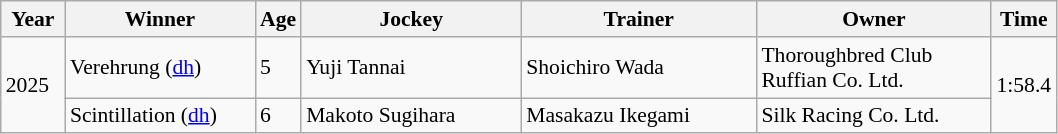<table class="wikitable sortable" style="font-size:90%">
<tr>
<th width="36px">Year</th>
<th width="120px">Winner</th>
<th>Age</th>
<th width="140px">Jockey</th>
<th width="150px">Trainer</th>
<th width="150px">Owner</th>
<th>Time</th>
</tr>
<tr>
<td rowspan="2">2025</td>
<td>Verehrung (<a href='#'>dh</a>)</td>
<td>5</td>
<td>Yuji Tannai</td>
<td>Shoichiro Wada</td>
<td>Thoroughbred Club Ruffian Co. Ltd.</td>
<td rowspan="2">1:58.4</td>
</tr>
<tr>
<td>Scintillation (<a href='#'>dh</a>)</td>
<td>6</td>
<td>Makoto Sugihara</td>
<td>Masakazu Ikegami</td>
<td>Silk Racing Co. Ltd.</td>
</tr>
</table>
